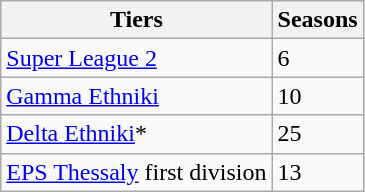<table class="wikitable">
<tr>
<th>Tiers</th>
<th>Seasons</th>
</tr>
<tr>
<td><a href='#'>Super League 2</a></td>
<td>6</td>
</tr>
<tr>
<td><a href='#'>Gamma Ethniki</a></td>
<td>10</td>
</tr>
<tr>
<td><a href='#'>Delta Ethniki</a>*</td>
<td>25</td>
</tr>
<tr>
<td><a href='#'>EPS Thessaly</a> first division</td>
<td>13</td>
</tr>
</table>
